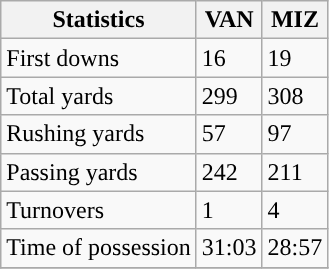<table class="wikitable" style="float: left;">
<tr>
<th>Statistics</th>
<th>VAN</th>
<th>MIZ</th>
</tr>
<tr>
<td>First downs</td>
<td>16</td>
<td>19</td>
</tr>
<tr>
<td>Total yards</td>
<td>299</td>
<td>308</td>
</tr>
<tr>
<td>Rushing yards</td>
<td>57</td>
<td>97</td>
</tr>
<tr>
<td>Passing yards</td>
<td>242</td>
<td>211</td>
</tr>
<tr>
<td>Turnovers</td>
<td>1</td>
<td>4</td>
</tr>
<tr>
<td>Time of possession</td>
<td>31:03</td>
<td>28:57</td>
</tr>
<tr>
</tr>
</table>
